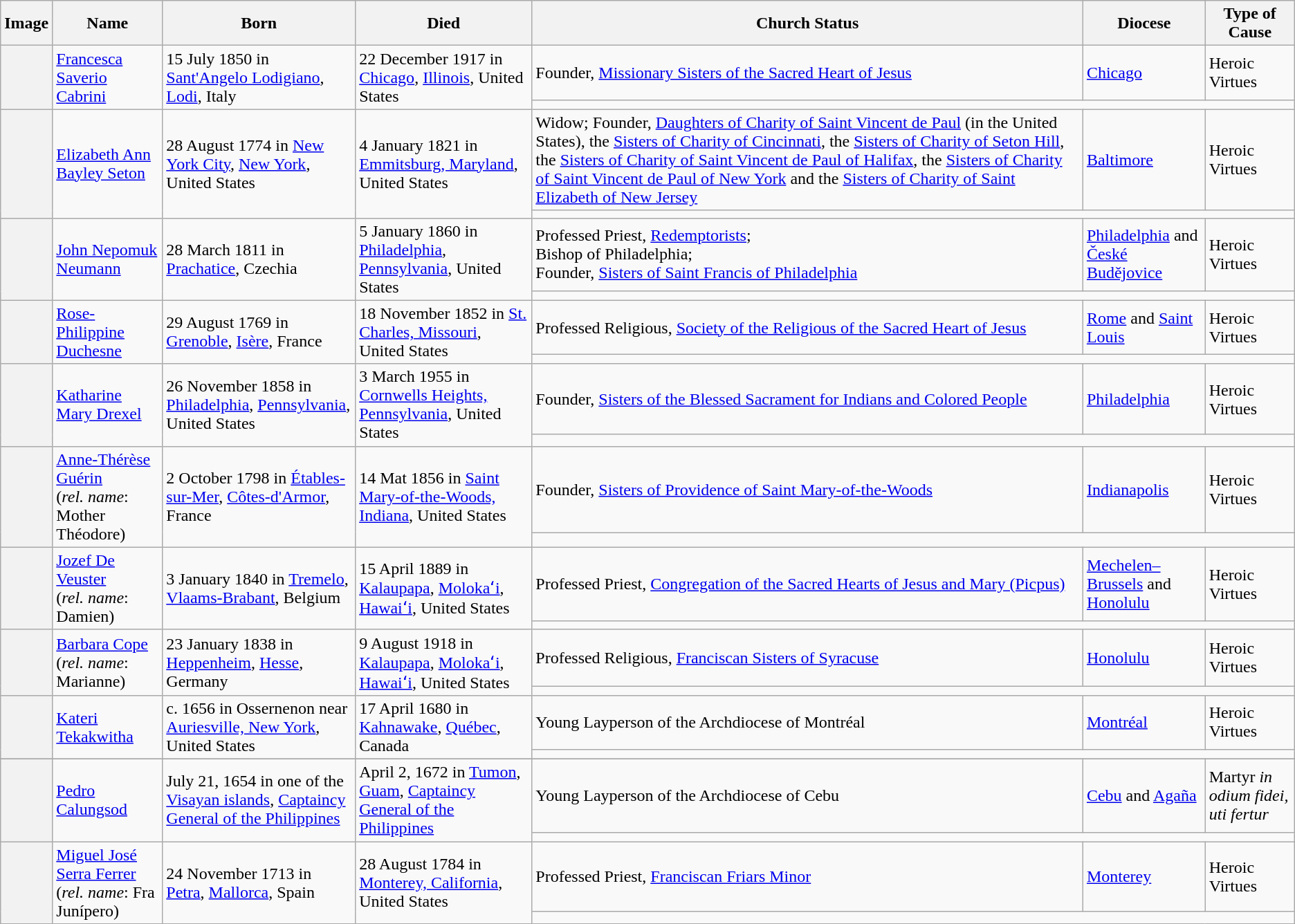<table class="wikitable">
<tr>
<th class="unportable">Image</th>
<th>Name</th>
<th>Born</th>
<th>Died</th>
<th>Church Status</th>
<th>Diocese</th>
<th>Type of Cause</th>
</tr>
<tr>
<th scope="row" rowspan="2"></th>
<td rowspan="2"><a href='#'>Francesca Saverio Cabrini</a></td>
<td rowspan="2">15 July 1850 in <a href='#'>Sant'Angelo Lodigiano</a>, <a href='#'>Lodi</a>, Italy</td>
<td rowspan="2">22 December 1917 in <a href='#'>Chicago</a>, <a href='#'>Illinois</a>, United States</td>
<td>Founder, <a href='#'>Missionary Sisters of the Sacred Heart of Jesus</a></td>
<td><a href='#'>Chicago</a></td>
<td>Heroic Virtues</td>
</tr>
<tr>
<td colspan="3"></td>
</tr>
<tr>
<th scope="row" rowspan="2"></th>
<td rowspan="2"><a href='#'>Elizabeth Ann Bayley Seton</a></td>
<td rowspan="2">28 August 1774 in <a href='#'>New York City</a>, <a href='#'>New York</a>, United States</td>
<td rowspan="2">4 January 1821 in <a href='#'>Emmitsburg, Maryland</a>, United States</td>
<td>Widow; Founder, <a href='#'>Daughters of Charity of Saint Vincent de Paul</a> (in the United States), the <a href='#'>Sisters of Charity of Cincinnati</a>, the <a href='#'>Sisters of Charity of Seton Hill</a>, the <a href='#'>Sisters of Charity of Saint Vincent de Paul of Halifax</a>, the <a href='#'>Sisters of Charity of Saint Vincent de Paul of New York</a> and the <a href='#'>Sisters of Charity of Saint Elizabeth of New Jersey</a></td>
<td><a href='#'>Baltimore</a></td>
<td>Heroic Virtues</td>
</tr>
<tr>
<td colspan="3"></td>
</tr>
<tr>
<th scope="row" rowspan="2"></th>
<td rowspan="2"><a href='#'>John Nepomuk Neumann</a></td>
<td rowspan="2">28 March 1811 in <a href='#'>Prachatice</a>, Czechia</td>
<td rowspan="2">5 January 1860 in <a href='#'>Philadelphia</a>, <a href='#'>Pennsylvania</a>, United States</td>
<td>Professed Priest, <a href='#'>Redemptorists</a>; <br>Bishop of Philadelphia; <br>Founder, <a href='#'>Sisters of Saint Francis of Philadelphia</a></td>
<td><a href='#'>Philadelphia</a> and <a href='#'>České Budějovice</a></td>
<td>Heroic Virtues</td>
</tr>
<tr>
<td colspan="3"></td>
</tr>
<tr>
<th scope="row" rowspan="2"></th>
<td rowspan="2"><a href='#'>Rose-Philippine Duchesne</a></td>
<td rowspan="2">29 August 1769 in <a href='#'>Grenoble</a>, <a href='#'>Isère</a>, France</td>
<td rowspan="2">18 November 1852 in <a href='#'>St. Charles, Missouri</a>, United States</td>
<td>Professed Religious, <a href='#'>Society of the Religious of the Sacred Heart of Jesus</a></td>
<td><a href='#'>Rome</a> and <a href='#'>Saint Louis</a></td>
<td>Heroic Virtues</td>
</tr>
<tr>
<td colspan="3"></td>
</tr>
<tr>
<th scope="row" rowspan="2"></th>
<td rowspan="2"><a href='#'>Katharine Mary Drexel</a></td>
<td rowspan="2">26 November 1858 in <a href='#'>Philadelphia</a>, <a href='#'>Pennsylvania</a>, United States</td>
<td rowspan="2">3 March 1955 in <a href='#'>Cornwells Heights, Pennsylvania</a>, United States</td>
<td>Founder, <a href='#'>Sisters of the Blessed Sacrament for Indians and Colored People</a></td>
<td><a href='#'>Philadelphia</a></td>
<td>Heroic Virtues</td>
</tr>
<tr>
<td colspan="3"></td>
</tr>
<tr>
<th scope="row" rowspan="2"></th>
<td rowspan="2"><a href='#'>Anne-Thérèse Guérin</a> <br>(<em>rel. name</em>: Mother Théodore)</td>
<td rowspan="2">2 October 1798 in <a href='#'>Étables-sur-Mer</a>, <a href='#'>Côtes-d'Armor</a>, France</td>
<td rowspan="2">14 Mat 1856 in <a href='#'>Saint Mary-of-the-Woods, Indiana</a>, United States</td>
<td>Founder, <a href='#'>Sisters of Providence of Saint Mary-of-the-Woods</a></td>
<td><a href='#'>Indianapolis</a></td>
<td>Heroic Virtues</td>
</tr>
<tr>
<td colspan="3"></td>
</tr>
<tr>
<th scope="row" rowspan=2"></th>
<td rowspan="2"><a href='#'>Jozef De Veuster</a> <br>(<em>rel. name</em>: Damien)</td>
<td rowspan="2">3 January 1840 in <a href='#'>Tremelo</a>, <a href='#'>Vlaams-Brabant</a>, Belgium</td>
<td rowspan="2">15 April 1889 in <a href='#'>Kalaupapa</a>, <a href='#'>Molokaʻi</a>, <a href='#'>Hawaiʻi</a>, United States</td>
<td>Professed Priest, <a href='#'>Congregation of the Sacred Hearts of Jesus and Mary (Picpus)</a></td>
<td><a href='#'>Mechelen–Brussels</a> and <a href='#'>Honolulu</a></td>
<td>Heroic Virtues</td>
</tr>
<tr>
<td colspan="3"></td>
</tr>
<tr>
<th scope="row" rowspan="2"></th>
<td rowspan="2"><a href='#'>Barbara Cope</a> <br>(<em>rel. name</em>: Marianne)</td>
<td rowspan="2">23 January 1838 in <a href='#'>Heppenheim</a>, <a href='#'>Hesse</a>, Germany</td>
<td rowspan="2">9 August 1918 in <a href='#'>Kalaupapa</a>, <a href='#'>Molokaʻi</a>, <a href='#'>Hawaiʻi</a>, United States</td>
<td>Professed Religious, <a href='#'>Franciscan Sisters of Syracuse</a></td>
<td><a href='#'>Honolulu</a></td>
<td>Heroic Virtues</td>
</tr>
<tr>
<td colspan="3"></td>
</tr>
<tr>
<th scope="row" rowspan="2"></th>
<td rowspan="2"><a href='#'>Kateri Tekakwitha</a></td>
<td rowspan="2">c. 1656 in Ossernenon near <a href='#'>Auriesville, New York</a>, United States</td>
<td rowspan="2">17 April 1680 in <a href='#'>Kahnawake</a>, <a href='#'>Québec</a>, Canada</td>
<td>Young Layperson of the Archdiocese of Montréal</td>
<td><a href='#'>Montréal</a></td>
<td>Heroic Virtues</td>
</tr>
<tr>
<td colspan="3"></td>
</tr>
<tr>
</tr>
<tr>
<th scope="row" rowspan="2"></th>
<td rowspan="2"><a href='#'>Pedro Calungsod</a></td>
<td rowspan="2">July 21, 1654 in one of the <a href='#'>Visayan islands</a>, <a href='#'>Captaincy General of the Philippines</a></td>
<td rowspan="2">April 2, 1672 in <a href='#'>Tumon</a>, <a href='#'>Guam</a>, <a href='#'>Captaincy General of the Philippines</a></td>
<td>Young Layperson of the Archdiocese of Cebu</td>
<td><a href='#'>Cebu</a> and <a href='#'>Agaña</a></td>
<td>Martyr <em>in odium fidei, uti fertur</em></td>
</tr>
<tr>
<td colspan="3"></td>
</tr>
<tr>
<th scope="row" rowspan="2"></th>
<td rowspan="2"><a href='#'>Miguel José Serra Ferrer</a> <br>(<em>rel. name</em>: Fra Junípero)</td>
<td rowspan="2">24 November 1713 in <a href='#'>Petra</a>, <a href='#'>Mallorca</a>, Spain</td>
<td rowspan="2">28 August 1784 in <a href='#'>Monterey, California</a>, United States</td>
<td>Professed Priest, <a href='#'>Franciscan Friars Minor</a></td>
<td><a href='#'>Monterey</a></td>
<td>Heroic Virtues</td>
</tr>
<tr>
<td colspan="3"></td>
</tr>
</table>
